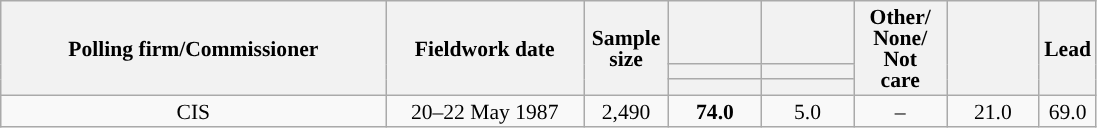<table class="wikitable collapsible collapsed" style="text-align:center; font-size:90%; line-height:14px;">
<tr style="height:42px;">
<th style="width:250px;" rowspan="3">Polling firm/Commissioner</th>
<th style="width:125px;" rowspan="3">Fieldwork date</th>
<th style="width:50px;" rowspan="3">Sample size</th>
<th style="width:55px;"></th>
<th style="width:55px;"></th>
<th style="width:55px;" rowspan="3">Other/<br>None/<br>Not<br>care</th>
<th style="width:55px;" rowspan="3"></th>
<th style="width:30px;" rowspan="3">Lead</th>
</tr>
<tr>
<th style="color:inherit;background:"></th>
<th style="color:inherit;background:"></th>
</tr>
<tr>
<th></th>
<th></th>
</tr>
<tr>
<td>CIS</td>
<td>20–22 May 1987</td>
<td>2,490</td>
<td><strong>74.0</strong></td>
<td>5.0</td>
<td>–</td>
<td>21.0</td>
<td style="background:">69.0</td>
</tr>
</table>
